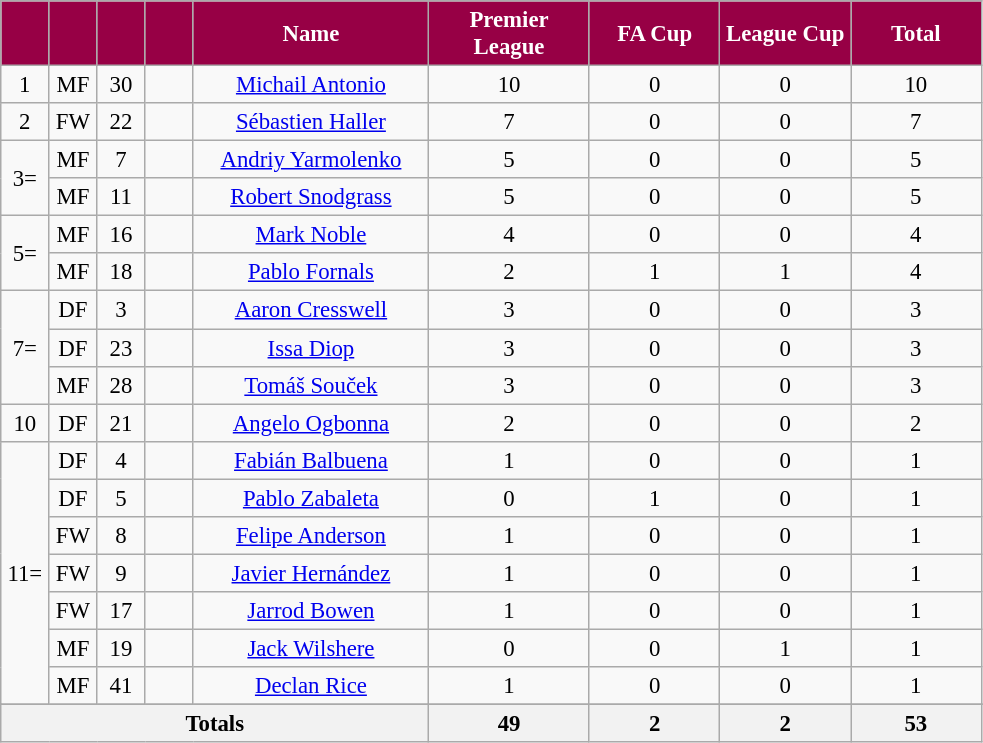<table class="wikitable sortable" style="font-size: 95%; text-align: center;">
<tr>
<th style="width:25px; background:#970045; color:white;"></th>
<th style="width:25px; background:#970045; color:white;"></th>
<th style="width:25px; background:#970045; color:white;"></th>
<th style="width:25px; background:#970045; color:white;"></th>
<th style="width:150px; background:#970045; color:white;">Name</th>
<th style="width:100px; background:#970045; color:white;">Premier League</th>
<th style="width:80px; background:#970045; color:white;">FA Cup</th>
<th style="width:80px; background:#970045; color:white;">League Cup</th>
<th style="width:80px; background:#970045; color:white;"><strong>Total</strong></th>
</tr>
<tr>
<td>1</td>
<td>MF</td>
<td>30</td>
<td></td>
<td data-sort-value="Antonio, Michail"><a href='#'>Michail Antonio</a></td>
<td>10</td>
<td>0</td>
<td>0</td>
<td>10</td>
</tr>
<tr>
<td>2</td>
<td>FW</td>
<td>22</td>
<td></td>
<td data-sort-value="Haller, Sébastien"><a href='#'>Sébastien Haller</a></td>
<td>7</td>
<td>0</td>
<td>0</td>
<td>7</td>
</tr>
<tr>
<td rowspan=2>3=</td>
<td>MF</td>
<td>7</td>
<td></td>
<td data-sort-value="Yarmolenko, Andriy"><a href='#'>Andriy Yarmolenko</a></td>
<td>5</td>
<td>0</td>
<td>0</td>
<td>5</td>
</tr>
<tr>
<td>MF</td>
<td>11</td>
<td></td>
<td data-sort-value="Snodgrass, Robert"><a href='#'>Robert Snodgrass</a></td>
<td>5</td>
<td>0</td>
<td>0</td>
<td>5</td>
</tr>
<tr>
<td rowspan=2>5=</td>
<td>MF</td>
<td>16</td>
<td></td>
<td data-sort-value="Noble, Mark"><a href='#'>Mark Noble</a></td>
<td>4</td>
<td>0</td>
<td>0</td>
<td>4</td>
</tr>
<tr>
<td>MF</td>
<td>18</td>
<td></td>
<td data-sort-value="Fornals, Pablo"><a href='#'>Pablo Fornals</a></td>
<td>2</td>
<td>1</td>
<td>1</td>
<td>4</td>
</tr>
<tr>
<td rowspan=3>7=</td>
<td>DF</td>
<td>3</td>
<td></td>
<td data-sort-value="Cresswell, Aaron"><a href='#'>Aaron Cresswell</a></td>
<td>3</td>
<td>0</td>
<td>0</td>
<td>3</td>
</tr>
<tr>
<td>DF</td>
<td>23</td>
<td></td>
<td data-sort-value="Diop, Issa"><a href='#'>Issa Diop</a></td>
<td>3</td>
<td>0</td>
<td>0</td>
<td>3</td>
</tr>
<tr>
<td>MF</td>
<td>28</td>
<td></td>
<td data-sort-value="Souček, Tomáš"><a href='#'>Tomáš Souček</a></td>
<td>3</td>
<td>0</td>
<td>0</td>
<td>3</td>
</tr>
<tr>
<td>10</td>
<td>DF</td>
<td>21</td>
<td></td>
<td data-sort-value="Ogbonna, Angelo"><a href='#'>Angelo Ogbonna</a></td>
<td>2</td>
<td>0</td>
<td>0</td>
<td>2</td>
</tr>
<tr>
<td rowspan=7>11=</td>
<td>DF</td>
<td>4</td>
<td></td>
<td data-sort-value="Balbuena, Fabián"><a href='#'>Fabián Balbuena</a></td>
<td>1</td>
<td>0</td>
<td>0</td>
<td>1</td>
</tr>
<tr>
<td>DF</td>
<td>5</td>
<td></td>
<td data-sort-value="Zabaleta, Pablo"><a href='#'>Pablo Zabaleta</a></td>
<td>0</td>
<td>1</td>
<td>0</td>
<td>1</td>
</tr>
<tr>
<td>FW</td>
<td>8</td>
<td></td>
<td data-sort-value="Anderson, Felipe"><a href='#'>Felipe Anderson</a></td>
<td>1</td>
<td>0</td>
<td>0</td>
<td>1</td>
</tr>
<tr>
<td>FW</td>
<td>9</td>
<td></td>
<td data-sort-value="Hernández, Javier"><a href='#'>Javier Hernández</a></td>
<td>1</td>
<td>0</td>
<td>0</td>
<td>1</td>
</tr>
<tr>
<td>FW</td>
<td>17</td>
<td></td>
<td data-sort-value="Bowen, Jarrod"><a href='#'>Jarrod Bowen</a></td>
<td>1</td>
<td>0</td>
<td>0</td>
<td>1</td>
</tr>
<tr>
<td>MF</td>
<td>19</td>
<td></td>
<td data-sort-value="Wilshere, Jack"><a href='#'>Jack Wilshere</a></td>
<td>0</td>
<td>0</td>
<td>1</td>
<td>1</td>
</tr>
<tr>
<td>MF</td>
<td>41</td>
<td></td>
<td data-sort-value="Rice, Delan"><a href='#'>Declan Rice</a></td>
<td>1</td>
<td>0</td>
<td>0</td>
<td>1</td>
</tr>
<tr class="sortbottom">
</tr>
<tr class="sortbottom">
<th colspan=5><strong>Totals</strong></th>
<th><strong>49</strong></th>
<th><strong>2</strong></th>
<th><strong>2</strong></th>
<th><strong>53</strong></th>
</tr>
</table>
